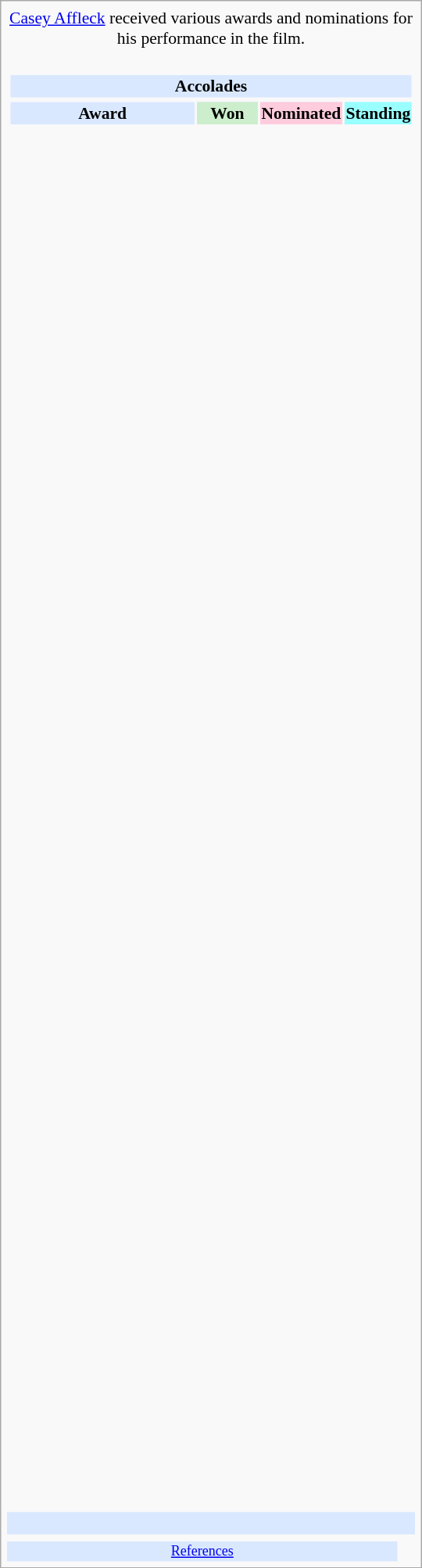<table class="infobox" style="width: 25em; text-align: left; font-size: 90%; vertical-align: middle;">
<tr>
<td colspan="4" style="text-align:center;"> <a href='#'>Casey Affleck</a> received various awards and nominations for his performance in the film.</td>
</tr>
<tr>
<td colspan=4><br><table class="collapsible collapsed" width=100%>
<tr>
<th colspan="4" style="background-color: #D9E8FF; text-align: center;">Accolades</th>
</tr>
<tr>
</tr>
<tr bgcolor=#D9E8FF>
<td style="text-align:center;"><strong>Award</strong></td>
<td style="text-align:center; background: #cceecc; text-size:0.9em" width=50><strong>Won</strong></td>
<td style="text-align:center; background: #ffccdd; text-size:0.9em" width=50><strong>Nominated</strong></td>
<td style="text-align:center; background: #99ffff; text-size:0.9em" width=50><strong>Standing</strong></td>
</tr>
<tr>
<td align="center"><br></td>
<td></td>
<td></td>
<td></td>
</tr>
<tr>
<td align="center"><br></td>
<td></td>
<td></td>
<td></td>
</tr>
<tr>
<td align="center"><br></td>
<td></td>
<td></td>
<td></td>
</tr>
<tr>
<td align="center"><br></td>
<td></td>
<td></td>
<td></td>
</tr>
<tr>
<td align="center"><br></td>
<td></td>
<td></td>
<td></td>
</tr>
<tr>
<td align="center"><br></td>
<td></td>
<td></td>
<td></td>
</tr>
<tr>
<td align="center"><br></td>
<td></td>
<td></td>
<td></td>
</tr>
<tr>
<td align="center"><br></td>
<td></td>
<td></td>
<td></td>
</tr>
<tr>
<td align="center"><br></td>
<td></td>
<td></td>
<td></td>
</tr>
<tr>
<td align="center"><br></td>
<td></td>
<td></td>
<td></td>
</tr>
<tr>
<td align="center"><br></td>
<td></td>
<td></td>
<td></td>
</tr>
<tr>
<td align="center"><br></td>
<td></td>
<td></td>
<td></td>
</tr>
<tr>
<td align="center"><br></td>
<td></td>
<td></td>
<td></td>
</tr>
<tr>
<td align="center"><br></td>
<td></td>
<td></td>
<td></td>
</tr>
<tr>
<td align="center"><br></td>
<td></td>
<td></td>
<td></td>
</tr>
<tr>
<td align="center"><br></td>
<td></td>
<td></td>
<td></td>
</tr>
<tr>
<td align="center"><br></td>
<td></td>
<td></td>
<td></td>
</tr>
<tr>
<td align="center"><br></td>
<td></td>
<td></td>
<td></td>
</tr>
<tr>
<td align="center"><br></td>
<td></td>
<td></td>
<td></td>
</tr>
<tr>
<td align="center"><br></td>
<td></td>
<td></td>
<td></td>
</tr>
<tr>
<td align="center"><br></td>
<td></td>
<td></td>
<td></td>
</tr>
<tr>
<td align="center"><br></td>
<td></td>
<td></td>
</tr>
<tr>
<td align="center"><br></td>
<td></td>
<td></td>
<td></td>
</tr>
<tr>
<td align="center"><br></td>
<td></td>
<td></td>
<td></td>
</tr>
<tr>
<td align="center"><br></td>
<td></td>
<td></td>
<td></td>
</tr>
<tr>
<td align="center"><br></td>
<td></td>
<td></td>
<td></td>
</tr>
<tr>
<td align="center"><br></td>
<td></td>
<td></td>
<td></td>
</tr>
<tr>
<td align="center"><br></td>
<td></td>
<td></td>
<td></td>
</tr>
<tr>
<td align="center"><br></td>
<td></td>
<td></td>
<td></td>
</tr>
<tr>
<td align="center"><br></td>
<td></td>
<td></td>
</tr>
<tr>
<td align="center"><br></td>
<td></td>
<td></td>
<td></td>
</tr>
<tr>
<td align="center"><br></td>
<td></td>
<td></td>
<td></td>
</tr>
<tr>
<td align="center"><br></td>
<td></td>
<td></td>
<td></td>
</tr>
<tr>
<td align="center"><br></td>
<td></td>
<td></td>
<td></td>
</tr>
<tr>
<td align="center"><br></td>
<td></td>
<td></td>
<td></td>
</tr>
<tr>
<td align="center"><br></td>
<td></td>
<td></td>
<td></td>
</tr>
<tr>
<td align="center"><br></td>
<td></td>
<td></td>
<td></td>
</tr>
<tr>
<td align="center"><br></td>
<td></td>
<td></td>
<td></td>
</tr>
<tr>
<td align="center"><br></td>
<td></td>
<td></td>
<td></td>
</tr>
<tr>
<td align="center"><br></td>
<td></td>
<td></td>
<td></td>
</tr>
<tr>
<td align="center"><br></td>
<td></td>
<td></td>
<td></td>
</tr>
<tr>
<td align="center"><br></td>
<td></td>
<td></td>
<td></td>
</tr>
<tr>
<td align="center"><br></td>
<td></td>
<td></td>
<td></td>
</tr>
<tr>
<td align="center"><br></td>
<td></td>
<td></td>
<td></td>
</tr>
<tr>
<td align="center"><br></td>
<td></td>
<td></td>
<td></td>
</tr>
<tr>
<td align="center"><br></td>
<td></td>
<td></td>
<td></td>
</tr>
<tr>
<td align="center"><br></td>
<td></td>
<td></td>
<td></td>
</tr>
<tr>
<td align="center"><br></td>
<td></td>
<td></td>
<td></td>
</tr>
<tr>
<td align="center"><br></td>
<td></td>
<td></td>
<td></td>
</tr>
<tr>
<td align="center"><br></td>
<td></td>
<td></td>
<td></td>
</tr>
<tr>
<td align="center"><br></td>
<td></td>
<td></td>
<td></td>
</tr>
<tr>
<td align="center"><br></td>
<td></td>
<td></td>
<td></td>
</tr>
<tr>
<td align="center"><br></td>
<td></td>
<td></td>
<td></td>
</tr>
<tr>
<td align="center"><br></td>
<td></td>
<td></td>
<td></td>
</tr>
<tr>
<td align="center"><br></td>
<td></td>
<td></td>
<td></td>
</tr>
<tr>
<td align="center"><br></td>
<td></td>
<td></td>
<td></td>
</tr>
<tr>
</tr>
</table>
</td>
</tr>
<tr style="background:#d9e8ff;">
<td style="text-align:center;" colspan="4"><br></td>
</tr>
<tr>
<td></td>
<td></td>
<td></td>
<td></td>
</tr>
<tr bgcolor=#D9E8FF>
<td colspan="3" style="font-size: smaller; text-align:center;"><a href='#'>References</a></td>
</tr>
</table>
